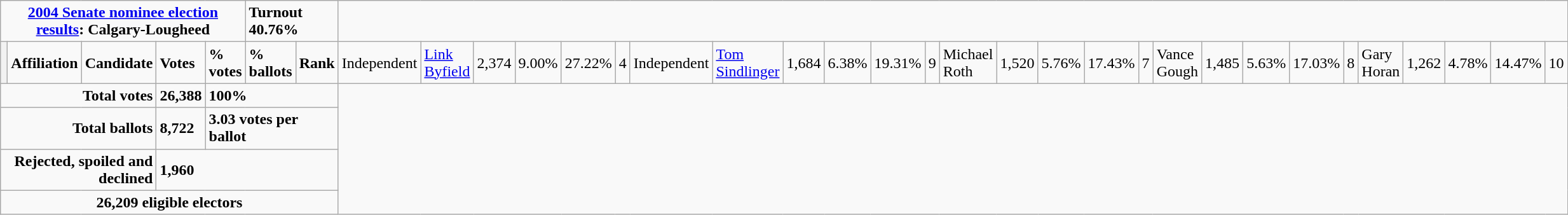<table class="wikitable">
<tr>
<td colspan="5" align=center><strong><a href='#'>2004 Senate nominee election results</a>: Calgary-Lougheed</strong></td>
<td colspan="2"><strong>Turnout 40.76%</strong></td>
</tr>
<tr>
<th style="width: 10px;"></th>
<td><strong>Affiliation</strong></td>
<td><strong>Candidate</strong></td>
<td><strong>Votes</strong></td>
<td><strong>% votes</strong></td>
<td><strong>% ballots</strong></td>
<td><strong>Rank</strong><br>




</td>
<td>Independent</td>
<td><a href='#'>Link Byfield</a></td>
<td>2,374</td>
<td>9.00%</td>
<td>27.22%</td>
<td>4<br></td>
<td>Independent</td>
<td><a href='#'>Tom Sindlinger</a></td>
<td>1,684</td>
<td>6.38%</td>
<td>19.31%</td>
<td>9<br></td>
<td>Michael Roth</td>
<td>1,520</td>
<td>5.76%</td>
<td>17.43%</td>
<td>7<br></td>
<td>Vance Gough</td>
<td>1,485</td>
<td>5.63%</td>
<td>17.03%</td>
<td>8<br></td>
<td>Gary Horan</td>
<td>1,262</td>
<td>4.78%</td>
<td>14.47%</td>
<td>10</td>
</tr>
<tr>
<td colspan="3" align="right"><strong>Total votes</strong></td>
<td><strong>26,388</strong></td>
<td colspan="3"><strong>100%</strong></td>
</tr>
<tr>
<td colspan="3" align="right"><strong>Total ballots</strong></td>
<td><strong>8,722</strong></td>
<td colspan="3"><strong>3.03 votes per ballot</strong></td>
</tr>
<tr>
<td colspan="3" align="right"><strong>Rejected, spoiled and declined</strong></td>
<td colspan="4"><strong>1,960</strong></td>
</tr>
<tr>
<td align=center colspan=7><strong>26,209 eligible electors</strong></td>
</tr>
</table>
